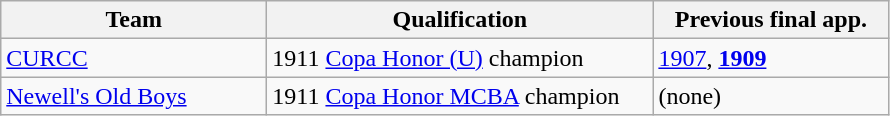<table class="wikitable">
<tr>
<th width=170px>Team</th>
<th width=250px>Qualification</th>
<th width=150px>Previous final app.</th>
</tr>
<tr>
<td> <a href='#'>CURCC</a></td>
<td>1911 <a href='#'>Copa Honor (U)</a> champion</td>
<td><a href='#'>1907</a>, <strong><a href='#'>1909</a></strong></td>
</tr>
<tr>
<td> <a href='#'>Newell's Old Boys</a></td>
<td>1911 <a href='#'>Copa Honor MCBA</a> champion </td>
<td>(none)</td>
</tr>
</table>
